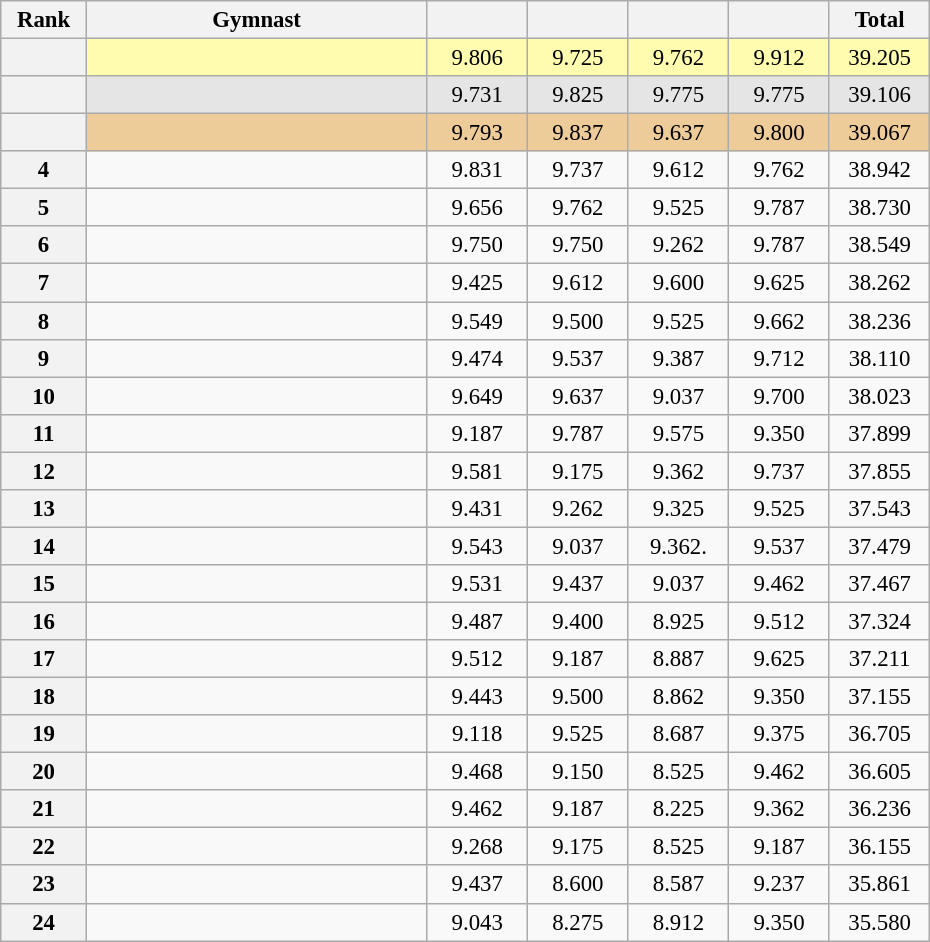<table class="wikitable sortable" style="text-align:center; font-size:95%">
<tr>
<th scope="col" style="width:50px;">Rank</th>
<th scope="col" style="width:220px;">Gymnast</th>
<th scope="col" style="width:60px;"></th>
<th scope="col" style="width:60px;"></th>
<th scope="col" style="width:60px;"></th>
<th scope="col" style="width:60px;"></th>
<th scope="col" style="width:60px;">Total</th>
</tr>
<tr style="background:#fffcaf;">
<th scope=row style="text-align:center"></th>
<td align=left></td>
<td>9.806</td>
<td>9.725</td>
<td>9.762</td>
<td>9.912</td>
<td>39.205</td>
</tr>
<tr style="background:#e5e5e5;">
<th scope=row style="text-align:center"></th>
<td align=left></td>
<td>9.731</td>
<td>9.825</td>
<td>9.775</td>
<td>9.775</td>
<td>39.106</td>
</tr>
<tr style="background:#ec9;">
<th scope=row style="text-align:center"></th>
<td align=left></td>
<td>9.793</td>
<td>9.837</td>
<td>9.637</td>
<td>9.800</td>
<td>39.067</td>
</tr>
<tr>
<th scope=row style="text-align:center">4</th>
<td align=left></td>
<td>9.831</td>
<td>9.737</td>
<td>9.612</td>
<td>9.762</td>
<td>38.942</td>
</tr>
<tr>
<th scope=row style="text-align:center">5</th>
<td align=left></td>
<td>9.656</td>
<td>9.762</td>
<td>9.525</td>
<td>9.787</td>
<td>38.730</td>
</tr>
<tr>
<th scope=row style="text-align:center">6</th>
<td align=left></td>
<td>9.750</td>
<td>9.750</td>
<td>9.262</td>
<td>9.787</td>
<td>38.549</td>
</tr>
<tr>
<th scope=row style="text-align:center">7</th>
<td align=left></td>
<td>9.425</td>
<td>9.612</td>
<td>9.600</td>
<td>9.625</td>
<td>38.262</td>
</tr>
<tr>
<th scope=row style="text-align:center">8</th>
<td align=left></td>
<td>9.549</td>
<td>9.500</td>
<td>9.525</td>
<td>9.662</td>
<td>38.236</td>
</tr>
<tr>
<th scope=row style="text-align:center">9</th>
<td align=left></td>
<td>9.474</td>
<td>9.537</td>
<td>9.387</td>
<td>9.712</td>
<td>38.110</td>
</tr>
<tr>
<th scope=row style="text-align:center">10</th>
<td align=left></td>
<td>9.649</td>
<td>9.637</td>
<td>9.037</td>
<td>9.700</td>
<td>38.023</td>
</tr>
<tr>
<th scope=row style="text-align:center">11</th>
<td align=left></td>
<td>9.187</td>
<td>9.787</td>
<td>9.575</td>
<td>9.350</td>
<td>37.899</td>
</tr>
<tr>
<th scope=row style="text-align:center">12</th>
<td align=left></td>
<td>9.581</td>
<td>9.175</td>
<td>9.362</td>
<td>9.737</td>
<td>37.855</td>
</tr>
<tr>
<th scope=row style="text-align:center">13</th>
<td align=left></td>
<td>9.431</td>
<td>9.262</td>
<td>9.325</td>
<td>9.525</td>
<td>37.543</td>
</tr>
<tr>
<th scope=row style="text-align:center">14</th>
<td align=left></td>
<td>9.543</td>
<td>9.037</td>
<td>9.362.</td>
<td>9.537</td>
<td>37.479</td>
</tr>
<tr>
<th scope=row style="text-align:center">15</th>
<td align=left></td>
<td>9.531</td>
<td>9.437</td>
<td>9.037</td>
<td>9.462</td>
<td>37.467</td>
</tr>
<tr>
<th scope=row style="text-align:center">16</th>
<td align=left></td>
<td>9.487</td>
<td>9.400</td>
<td>8.925</td>
<td>9.512</td>
<td>37.324</td>
</tr>
<tr>
<th scope=row style="text-align:center">17</th>
<td align=left></td>
<td>9.512</td>
<td>9.187</td>
<td>8.887</td>
<td>9.625</td>
<td>37.211</td>
</tr>
<tr>
<th scope=row style="text-align:center">18</th>
<td align=left></td>
<td>9.443</td>
<td>9.500</td>
<td>8.862</td>
<td>9.350</td>
<td>37.155</td>
</tr>
<tr>
<th scope=row style="text-align:center">19</th>
<td align=left></td>
<td>9.118</td>
<td>9.525</td>
<td>8.687</td>
<td>9.375</td>
<td>36.705</td>
</tr>
<tr>
<th scope=row style="text-align:center">20</th>
<td align=left></td>
<td>9.468</td>
<td>9.150</td>
<td>8.525</td>
<td>9.462</td>
<td>36.605</td>
</tr>
<tr>
<th scope=row style="text-align:center">21</th>
<td align=left></td>
<td>9.462</td>
<td>9.187</td>
<td>8.225</td>
<td>9.362</td>
<td>36.236</td>
</tr>
<tr>
<th scope=row style="text-align:center">22</th>
<td align=left></td>
<td>9.268</td>
<td>9.175</td>
<td>8.525</td>
<td>9.187</td>
<td>36.155</td>
</tr>
<tr>
<th scope=row style="text-align:center">23</th>
<td align=left></td>
<td>9.437</td>
<td>8.600</td>
<td>8.587</td>
<td>9.237</td>
<td>35.861</td>
</tr>
<tr>
<th scope=row style="text-align:center">24</th>
<td align=left></td>
<td>9.043</td>
<td>8.275</td>
<td>8.912</td>
<td>9.350</td>
<td>35.580</td>
</tr>
</table>
